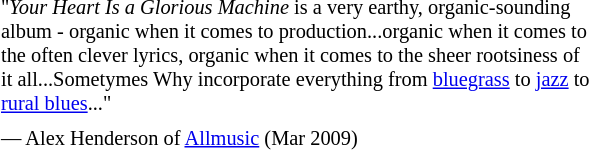<table class="toccolours" style="float: right; margin-left: 2em; margin-right: 0em; font-size: 85%; background:offwhite; color:black; width:30em; max-width: 40%;" cellspacing="5">
<tr>
<td style="text-align: left;">"<em>Your Heart Is a Glorious Machine</em> is a very earthy, organic-sounding album - organic when it comes to production...organic when it comes to the often clever lyrics, organic when it comes to the sheer rootsiness of it all...Sometymes Why incorporate everything from <a href='#'>bluegrass</a> to <a href='#'>jazz</a> to <a href='#'>rural blues</a>..."</td>
</tr>
<tr>
<td style="text-align: left;">—  Alex Henderson of <a href='#'>Allmusic</a> (Mar 2009)</td>
</tr>
</table>
